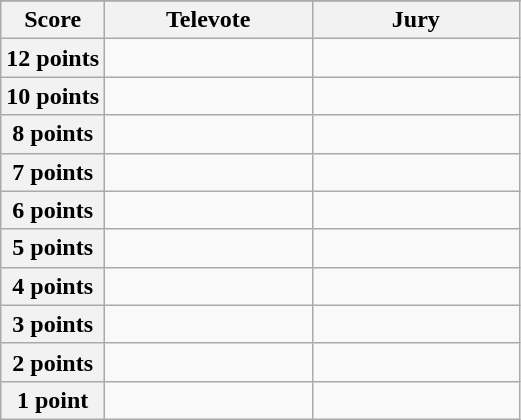<table class="wikitable">
<tr>
</tr>
<tr>
<th scope="col" width="20%">Score</th>
<th scope="col" width="40%">Televote</th>
<th scope="col" width="40%">Jury</th>
</tr>
<tr>
<th scope="row">12 points</th>
<td></td>
<td></td>
</tr>
<tr>
<th scope="row">10 points</th>
<td></td>
<td></td>
</tr>
<tr>
<th scope="row">8 points</th>
<td></td>
<td></td>
</tr>
<tr>
<th scope="row">7 points</th>
<td></td>
<td></td>
</tr>
<tr>
<th scope="row">6 points</th>
<td></td>
<td></td>
</tr>
<tr>
<th scope="row">5 points</th>
<td></td>
<td></td>
</tr>
<tr>
<th scope="row">4 points</th>
<td></td>
<td></td>
</tr>
<tr>
<th scope="row">3 points</th>
<td></td>
<td></td>
</tr>
<tr>
<th scope="row">2 points</th>
<td></td>
<td></td>
</tr>
<tr>
<th scope="row">1 point</th>
<td></td>
<td></td>
</tr>
</table>
